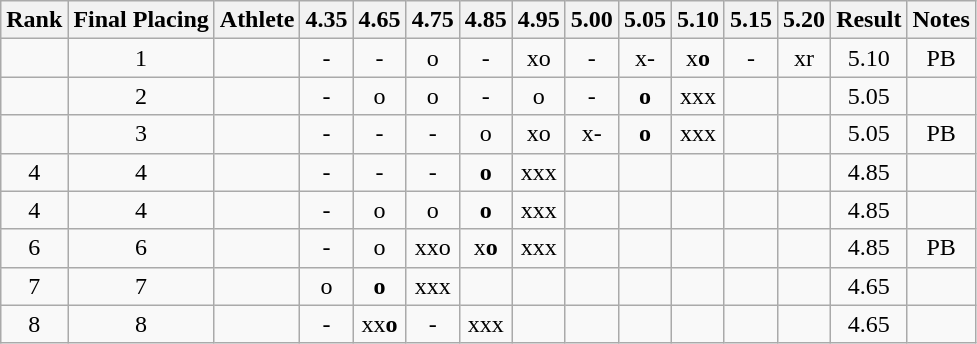<table class="wikitable" style="text-align:center">
<tr>
<th>Rank</th>
<th>Final Placing</th>
<th>Athlete</th>
<th>4.35</th>
<th>4.65</th>
<th>4.75</th>
<th>4.85</th>
<th>4.95</th>
<th>5.00</th>
<th>5.05</th>
<th>5.10</th>
<th>5.15</th>
<th>5.20</th>
<th>Result</th>
<th>Notes</th>
</tr>
<tr>
<td></td>
<td>1</td>
<td align=left></td>
<td>-</td>
<td>-</td>
<td>o</td>
<td>-</td>
<td>xo</td>
<td>-</td>
<td>x-</td>
<td>x<strong>o</strong></td>
<td>-</td>
<td>xr</td>
<td>5.10</td>
<td>PB</td>
</tr>
<tr>
<td></td>
<td>2</td>
<td align=left></td>
<td>-</td>
<td>o</td>
<td>o</td>
<td>-</td>
<td>o</td>
<td>-</td>
<td><strong>o</strong></td>
<td>xxx</td>
<td></td>
<td></td>
<td>5.05</td>
<td></td>
</tr>
<tr>
<td></td>
<td>3</td>
<td align=left></td>
<td>-</td>
<td>-</td>
<td>-</td>
<td>o</td>
<td>xo</td>
<td>x-</td>
<td><strong>o</strong></td>
<td>xxx</td>
<td></td>
<td></td>
<td>5.05</td>
<td>PB</td>
</tr>
<tr>
<td>4</td>
<td>4</td>
<td align=left></td>
<td>-</td>
<td>-</td>
<td>-</td>
<td><strong>o</strong></td>
<td>xxx</td>
<td></td>
<td></td>
<td></td>
<td></td>
<td></td>
<td>4.85</td>
<td></td>
</tr>
<tr>
<td>4</td>
<td>4</td>
<td align=left></td>
<td>-</td>
<td>o</td>
<td>o</td>
<td><strong>o</strong></td>
<td>xxx</td>
<td></td>
<td></td>
<td></td>
<td></td>
<td></td>
<td>4.85</td>
<td></td>
</tr>
<tr>
<td>6</td>
<td>6</td>
<td align=left></td>
<td>-</td>
<td>o</td>
<td>xxo</td>
<td>x<strong>o</strong></td>
<td>xxx</td>
<td></td>
<td></td>
<td></td>
<td></td>
<td></td>
<td>4.85</td>
<td>PB</td>
</tr>
<tr>
<td>7</td>
<td>7</td>
<td align=left></td>
<td>o</td>
<td><strong>o</strong></td>
<td>xxx</td>
<td></td>
<td></td>
<td></td>
<td></td>
<td></td>
<td></td>
<td></td>
<td>4.65</td>
<td></td>
</tr>
<tr>
<td>8</td>
<td>8</td>
<td align=left></td>
<td>-</td>
<td>xx<strong>o</strong></td>
<td>-</td>
<td>xxx</td>
<td></td>
<td></td>
<td></td>
<td></td>
<td></td>
<td></td>
<td>4.65</td>
<td></td>
</tr>
</table>
